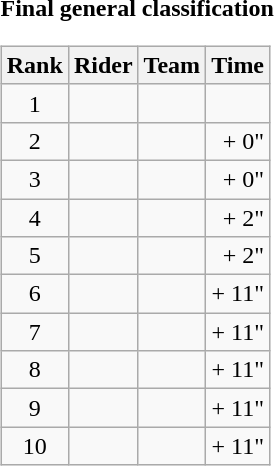<table>
<tr>
<td><strong>Final general classification</strong><br><table class="wikitable">
<tr>
<th scope="col">Rank</th>
<th scope="col">Rider</th>
<th scope="col">Team</th>
<th scope="col">Time</th>
</tr>
<tr>
<td style="text-align:center;">1</td>
<td></td>
<td></td>
<td style="text-align:right;"></td>
</tr>
<tr>
<td style="text-align:center;">2</td>
<td></td>
<td></td>
<td style="text-align:right;">+ 0"</td>
</tr>
<tr>
<td style="text-align:center;">3</td>
<td></td>
<td></td>
<td style="text-align:right;">+ 0"</td>
</tr>
<tr>
<td style="text-align:center;">4</td>
<td></td>
<td></td>
<td style="text-align:right;">+ 2"</td>
</tr>
<tr>
<td style="text-align:center;">5</td>
<td></td>
<td></td>
<td style="text-align:right;">+ 2"</td>
</tr>
<tr>
<td style="text-align:center;">6</td>
<td></td>
<td></td>
<td style="text-align:right;">+ 11"</td>
</tr>
<tr>
<td style="text-align:center;">7</td>
<td></td>
<td></td>
<td style="text-align:right;">+ 11"</td>
</tr>
<tr>
<td style="text-align:center;">8</td>
<td></td>
<td></td>
<td style="text-align:right;">+ 11"</td>
</tr>
<tr>
<td style="text-align:center;">9</td>
<td></td>
<td></td>
<td style="text-align:right;">+ 11"</td>
</tr>
<tr>
<td style="text-align:center;">10</td>
<td></td>
<td></td>
<td style="text-align:right;">+ 11"</td>
</tr>
</table>
</td>
</tr>
</table>
